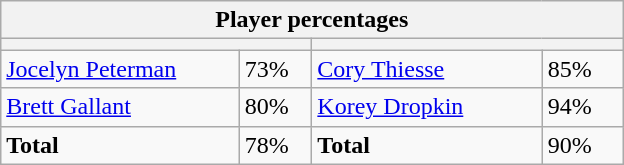<table class="wikitable">
<tr>
<th colspan=4 width=400>Player percentages</th>
</tr>
<tr>
<th colspan=2 width=200 style="white-space:nowrap;"></th>
<th colspan=2 width=200 style="white-space:nowrap;"></th>
</tr>
<tr>
<td><a href='#'>Jocelyn Peterman</a></td>
<td>73%</td>
<td><a href='#'>Cory Thiesse</a></td>
<td>85%</td>
</tr>
<tr>
<td><a href='#'>Brett Gallant</a></td>
<td>80%</td>
<td><a href='#'>Korey Dropkin</a></td>
<td>94%</td>
</tr>
<tr>
<td><strong>Total</strong></td>
<td>78%</td>
<td><strong>Total</strong></td>
<td>90%</td>
</tr>
</table>
